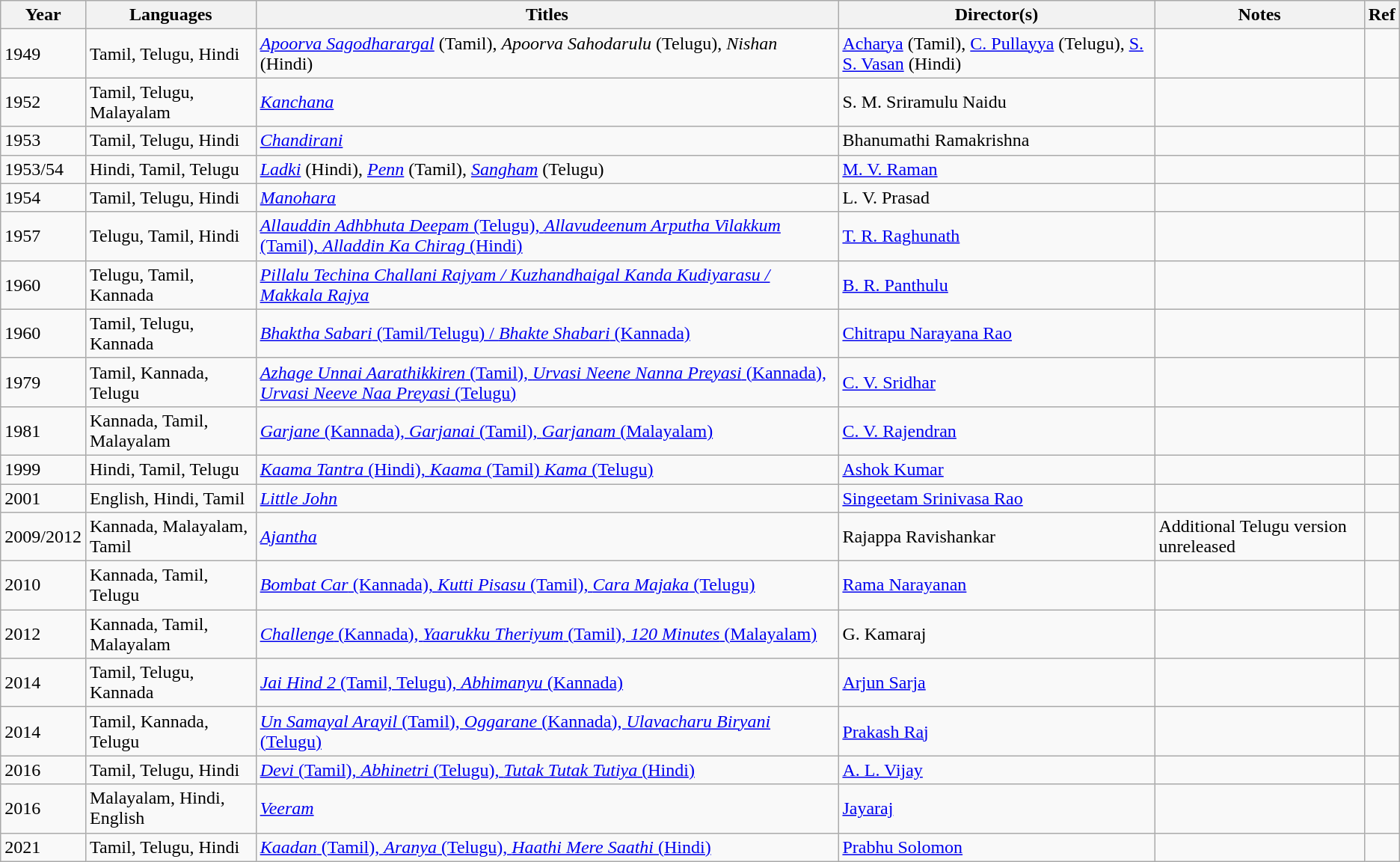<table class="wikitable sortable">
<tr>
<th>Year</th>
<th>Languages</th>
<th>Titles</th>
<th>Director(s)</th>
<th>Notes</th>
<th class="unsortable">Ref</th>
</tr>
<tr>
<td>1949</td>
<td>Tamil, Telugu, Hindi</td>
<td><em><a href='#'>Apoorva Sagodharargal</a></em> (Tamil), <em>Apoorva Sahodarulu</em> (Telugu), <em>Nishan</em> (Hindi)</td>
<td><a href='#'>Acharya</a> (Tamil), <a href='#'>C. Pullayya</a> (Telugu), <a href='#'>S. S. Vasan</a> (Hindi)</td>
<td></td>
<td></td>
</tr>
<tr>
<td>1952</td>
<td>Tamil,  Telugu,  Malayalam</td>
<td><em><a href='#'>Kanchana</a></em></td>
<td>S. M. Sriramulu Naidu</td>
<td></td>
<td></td>
</tr>
<tr>
<td>1953</td>
<td>Tamil, Telugu, Hindi</td>
<td><em><a href='#'>Chandirani</a></em></td>
<td>Bhanumathi Ramakrishna</td>
<td></td>
<td></td>
</tr>
<tr>
<td>1953/54</td>
<td>Hindi, Tamil, Telugu</td>
<td><em><a href='#'>Ladki</a></em> (Hindi), <em><a href='#'>Penn</a></em> (Tamil), <em><a href='#'>Sangham</a></em> (Telugu)</td>
<td><a href='#'>M. V. Raman</a></td>
<td></td>
<td></td>
</tr>
<tr>
<td>1954</td>
<td>Tamil, Telugu, Hindi</td>
<td><em><a href='#'>Manohara</a></em></td>
<td>L. V. Prasad</td>
<td></td>
<td></td>
</tr>
<tr>
<td>1957</td>
<td>Telugu, Tamil, Hindi</td>
<td><a href='#'><em>Allauddin Adhbhuta Deepam</em> (Telugu),  <em>Allavudeenum Arputha Vilakkum</em> (Tamil), <em>Alladdin Ka Chirag</em> (Hindi)</a></td>
<td><a href='#'>T. R. Raghunath</a></td>
<td></td>
<td></td>
</tr>
<tr>
<td>1960</td>
<td>Telugu, Tamil, Kannada</td>
<td><em><a href='#'>Pillalu Techina Challani Rajyam / Kuzhandhaigal Kanda Kudiyarasu / Makkala Rajya</a></em></td>
<td><a href='#'>B. R. Panthulu</a></td>
<td></td>
<td></td>
</tr>
<tr>
<td>1960</td>
<td>Tamil, Telugu, Kannada</td>
<td><a href='#'><em>Bhaktha Sabari</em> (Tamil/Telugu) / <em>Bhakte Shabari</em> (Kannada)</a></td>
<td><a href='#'>Chitrapu Narayana Rao</a></td>
<td></td>
<td></td>
</tr>
<tr>
<td>1979</td>
<td>Tamil, Kannada, Telugu</td>
<td><a href='#'><em>Azhage Unnai Aarathikkiren</em> (Tamil), <em>Urvasi Neene Nanna Preyasi</em> (Kannada), <em>Urvasi Neeve Naa Preyasi</em> (Telugu)</a></td>
<td><a href='#'>C. V. Sridhar</a></td>
<td></td>
<td></td>
</tr>
<tr>
<td>1981</td>
<td>Kannada, Tamil, Malayalam</td>
<td><a href='#'><em>Garjane</em> (Kannada), <em>Garjanai</em> (Tamil), <em>Garjanam</em> (Malayalam)</a></td>
<td><a href='#'>C. V. Rajendran</a></td>
<td></td>
<td></td>
</tr>
<tr>
<td>1999</td>
<td>Hindi, Tamil, Telugu</td>
<td><a href='#'><em>Kaama Tantra</em> (Hindi), <em>Kaama</em> (Tamil) <em>Kama</em> (Telugu)</a></td>
<td><a href='#'>Ashok Kumar</a></td>
<td></td>
<td></td>
</tr>
<tr>
<td>2001</td>
<td>English, Hindi, Tamil</td>
<td><em><a href='#'>Little John</a></em></td>
<td><a href='#'>Singeetam Srinivasa Rao</a></td>
<td></td>
<td></td>
</tr>
<tr>
<td>2009/2012</td>
<td>Kannada, Malayalam, Tamil</td>
<td><em><a href='#'>Ajantha</a></em></td>
<td>Rajappa Ravishankar</td>
<td>Additional Telugu version unreleased</td>
<td></td>
</tr>
<tr>
<td>2010</td>
<td>Kannada, Tamil, Telugu</td>
<td><a href='#'><em>Bombat Car</em> (Kannada), <em>Kutti Pisasu</em> (Tamil), <em>Cara Majaka</em> (Telugu)</a></td>
<td><a href='#'>Rama Narayanan</a></td>
<td></td>
<td></td>
</tr>
<tr>
<td>2012</td>
<td>Kannada, Tamil, Malayalam</td>
<td><a href='#'><em>Challenge</em> (Kannada), <em>Yaarukku Theriyum</em> (Tamil), <em>120 Minutes</em> (Malayalam)</a></td>
<td>G. Kamaraj</td>
<td></td>
<td style="text-align:center;"></td>
</tr>
<tr>
<td>2014</td>
<td>Tamil, Telugu, Kannada</td>
<td><a href='#'><em>Jai Hind 2</em> (Tamil, Telugu), <em>Abhimanyu</em> (Kannada)</a></td>
<td><a href='#'>Arjun Sarja</a></td>
<td></td>
<td></td>
</tr>
<tr>
<td>2014</td>
<td>Tamil, Kannada, Telugu</td>
<td><a href='#'><em>Un Samayal Arayil</em> (Tamil), <em>Oggarane</em> (Kannada), <em>Ulavacharu Biryani</em> (Telugu)</a></td>
<td><a href='#'>Prakash Raj</a></td>
<td></td>
<td></td>
</tr>
<tr>
<td>2016</td>
<td>Tamil, Telugu, Hindi</td>
<td><a href='#'><em>Devi</em> (Tamil), <em>Abhinetri</em> (Telugu), <em>Tutak Tutak Tutiya</em> (Hindi)</a></td>
<td><a href='#'>A. L. Vijay</a></td>
<td></td>
<td></td>
</tr>
<tr>
<td>2016</td>
<td>Malayalam, Hindi, English</td>
<td><em><a href='#'>Veeram</a></em></td>
<td><a href='#'>Jayaraj</a></td>
<td></td>
<td></td>
</tr>
<tr>
<td>2021</td>
<td>Tamil, Telugu, Hindi</td>
<td><a href='#'><em>Kaadan</em> (Tamil), <em>Aranya</em> (Telugu), <em>Haathi Mere Saathi</em> (Hindi)</a></td>
<td><a href='#'>Prabhu Solomon</a></td>
<td></td>
<td></td>
</tr>
</table>
